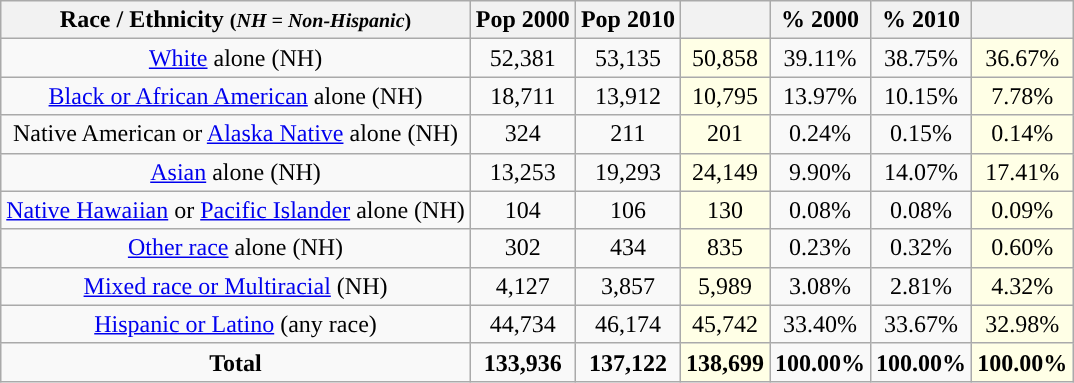<table class="wikitable" style="text-align:center;">
<tr>
<th>Race / Ethnicity <small>(<em>NH = Non-Hispanic</em>)</small></th>
<th>Pop 2000</th>
<th>Pop 2010</th>
<th></th>
<th>% 2000</th>
<th>% 2010</th>
<th></th>
</tr>
<tr>
<td><a href='#'>White</a> alone (NH)</td>
<td>52,381</td>
<td>53,135</td>
<td style='background: #ffffe6;'>50,858</td>
<td>39.11%</td>
<td>38.75%</td>
<td style='background: #ffffe6;'>36.67%</td>
</tr>
<tr>
<td><a href='#'>Black or African American</a> alone (NH)</td>
<td>18,711</td>
<td>13,912</td>
<td style='background: #ffffe6;'>10,795</td>
<td>13.97%</td>
<td>10.15%</td>
<td style='background: #ffffe6;'>7.78%</td>
</tr>
<tr>
<td>Native American or <a href='#'>Alaska Native</a> alone (NH)</td>
<td>324</td>
<td>211</td>
<td style='background: #ffffe6;'>201</td>
<td>0.24%</td>
<td>0.15%</td>
<td style='background: #ffffe6;'>0.14%</td>
</tr>
<tr>
<td><a href='#'>Asian</a> alone (NH)</td>
<td>13,253</td>
<td>19,293</td>
<td style='background: #ffffe6;'>24,149</td>
<td>9.90%</td>
<td>14.07%</td>
<td style='background: #ffffe6;'>17.41%</td>
</tr>
<tr>
<td><a href='#'>Native Hawaiian</a> or <a href='#'>Pacific Islander</a> alone (NH)</td>
<td>104</td>
<td>106</td>
<td style='background: #ffffe6;'>130</td>
<td>0.08%</td>
<td>0.08%</td>
<td style='background: #ffffe6;'>0.09%</td>
</tr>
<tr>
<td><a href='#'>Other race</a> alone (NH)</td>
<td>302</td>
<td>434</td>
<td style='background: #ffffe6;'>835</td>
<td>0.23%</td>
<td>0.32%</td>
<td style='background: #ffffe6;'>0.60%</td>
</tr>
<tr>
<td><a href='#'>Mixed race or Multiracial</a> (NH)</td>
<td>4,127</td>
<td>3,857</td>
<td style='background: #ffffe6;'>5,989</td>
<td>3.08%</td>
<td>2.81%</td>
<td style='background: #ffffe6;'>4.32%</td>
</tr>
<tr>
<td><a href='#'>Hispanic or Latino</a> (any race)</td>
<td>44,734</td>
<td>46,174</td>
<td style='background: #ffffe6;'>45,742</td>
<td>33.40%</td>
<td>33.67%</td>
<td style='background: #ffffe6;'>32.98%</td>
</tr>
<tr>
<td><strong>Total</strong></td>
<td><strong>133,936</strong></td>
<td><strong>137,122</strong></td>
<td style='background: #ffffe6;'><strong>138,699</strong></td>
<td><strong>100.00%</strong></td>
<td><strong>100.00%</strong></td>
<td style='background: #ffffe6;'><strong>100.00%</strong></td>
</tr>
</table>
